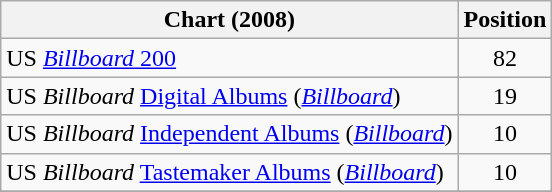<table class="wikitable sortable">
<tr>
<th>Chart (2008)</th>
<th>Position</th>
</tr>
<tr>
<td align="left">US <a href='#'><em>Billboard</em> 200</a></td>
<td align="center">82</td>
</tr>
<tr>
<td align="left">US <em>Billboard</em> <a href='#'>Digital Albums</a> (<em><a href='#'>Billboard</a></em>)</td>
<td align="center">19</td>
</tr>
<tr>
<td align="left">US <em>Billboard</em> <a href='#'>Independent Albums</a> (<em><a href='#'>Billboard</a></em>)</td>
<td align="center">10</td>
</tr>
<tr>
<td align="left">US <em>Billboard</em> <a href='#'>Tastemaker Albums</a> (<em><a href='#'>Billboard</a></em>)</td>
<td align="center">10</td>
</tr>
<tr>
</tr>
</table>
